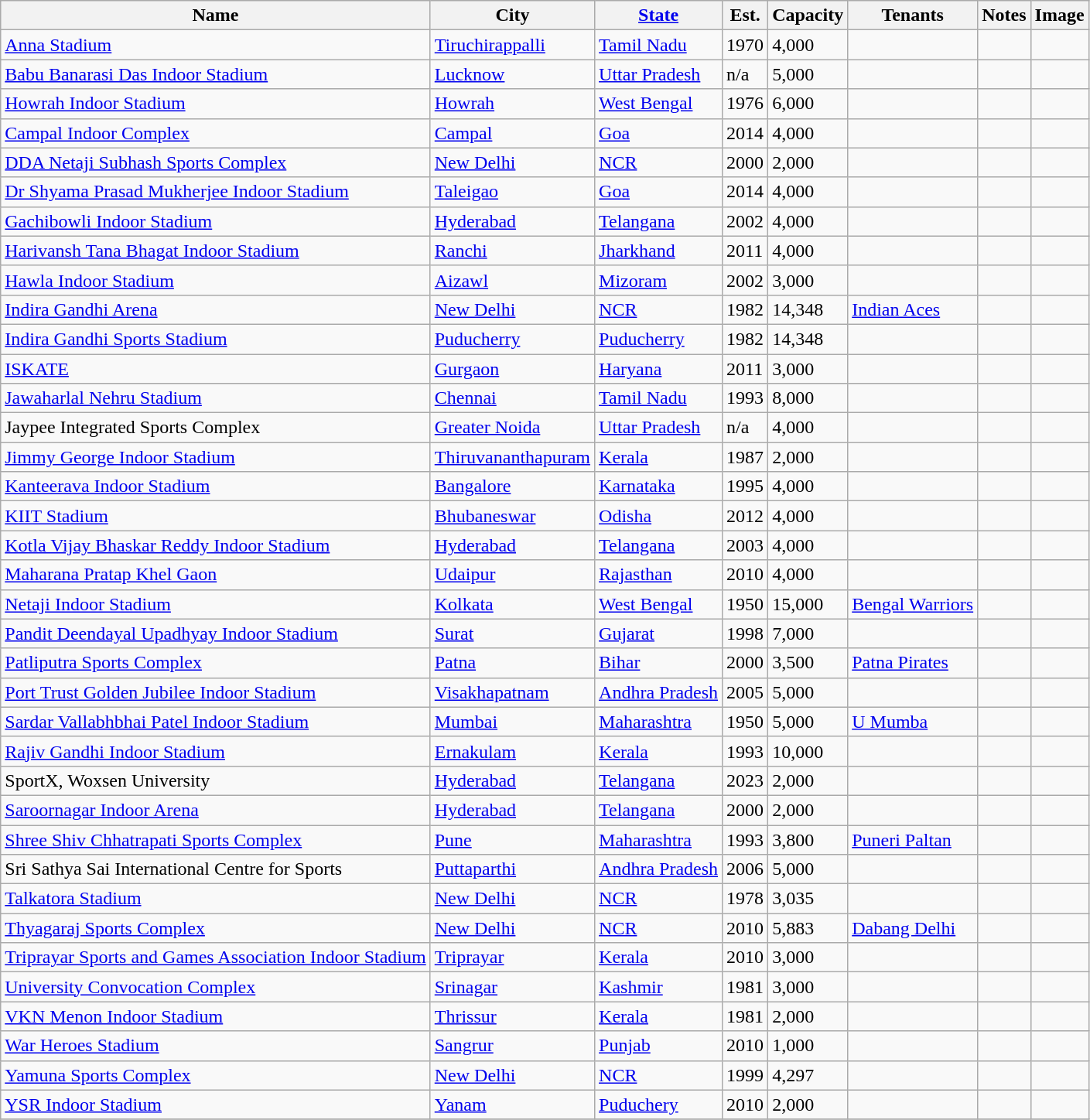<table class ="wikitable sortable">
<tr>
<th>Name</th>
<th>City</th>
<th><a href='#'>State</a></th>
<th>Est.</th>
<th>Capacity</th>
<th>Tenants</th>
<th>Notes</th>
<th>Image</th>
</tr>
<tr>
<td><a href='#'>Anna Stadium</a></td>
<td><a href='#'>Tiruchirappalli</a></td>
<td><a href='#'>Tamil Nadu</a></td>
<td>1970</td>
<td>4,000</td>
<td></td>
<td></td>
<td></td>
</tr>
<tr>
<td><a href='#'>Babu Banarasi Das Indoor Stadium</a></td>
<td><a href='#'>Lucknow</a></td>
<td><a href='#'>Uttar Pradesh</a></td>
<td>n/a</td>
<td>5,000</td>
<td></td>
<td></td>
<td></td>
</tr>
<tr>
<td><a href='#'>Howrah Indoor Stadium</a></td>
<td><a href='#'>Howrah</a></td>
<td><a href='#'>West Bengal</a></td>
<td>1976</td>
<td>6,000</td>
<td></td>
<td></td>
<td></td>
</tr>
<tr>
<td><a href='#'>Campal Indoor Complex</a></td>
<td><a href='#'>Campal</a></td>
<td><a href='#'>Goa</a></td>
<td>2014</td>
<td>4,000</td>
<td></td>
<td></td>
<td></td>
</tr>
<tr>
<td><a href='#'>DDA Netaji Subhash Sports Complex</a></td>
<td><a href='#'>New Delhi</a></td>
<td><a href='#'>NCR</a></td>
<td>2000</td>
<td>2,000</td>
<td></td>
<td></td>
<td></td>
</tr>
<tr>
<td><a href='#'>Dr Shyama Prasad Mukherjee Indoor Stadium</a></td>
<td><a href='#'>Taleigao</a></td>
<td><a href='#'>Goa</a></td>
<td>2014</td>
<td>4,000</td>
<td></td>
<td></td>
<td></td>
</tr>
<tr>
<td><a href='#'>Gachibowli Indoor Stadium</a></td>
<td><a href='#'>Hyderabad</a></td>
<td><a href='#'>Telangana</a></td>
<td>2002</td>
<td>4,000</td>
<td></td>
<td></td>
<td></td>
</tr>
<tr>
<td><a href='#'>Harivansh Tana Bhagat Indoor Stadium</a></td>
<td><a href='#'>Ranchi</a></td>
<td><a href='#'>Jharkhand</a></td>
<td>2011</td>
<td>4,000</td>
<td></td>
<td></td>
<td></td>
</tr>
<tr>
<td><a href='#'>Hawla Indoor Stadium</a></td>
<td><a href='#'>Aizawl</a></td>
<td><a href='#'>Mizoram</a></td>
<td>2002</td>
<td>3,000</td>
<td></td>
<td></td>
<td></td>
</tr>
<tr>
<td><a href='#'>Indira Gandhi Arena</a></td>
<td><a href='#'>New Delhi</a></td>
<td><a href='#'>NCR</a></td>
<td>1982</td>
<td>14,348</td>
<td><a href='#'>Indian Aces</a></td>
<td></td>
<td></td>
</tr>
<tr>
<td><a href='#'>Indira Gandhi Sports Stadium</a></td>
<td><a href='#'>Puducherry</a></td>
<td><a href='#'>Puducherry</a></td>
<td>1982</td>
<td>14,348</td>
<td></td>
<td></td>
<td></td>
</tr>
<tr>
<td><a href='#'>ISKATE</a></td>
<td><a href='#'>Gurgaon</a></td>
<td><a href='#'>Haryana</a></td>
<td>2011</td>
<td>3,000</td>
<td></td>
<td></td>
<td></td>
</tr>
<tr>
<td><a href='#'>Jawaharlal Nehru Stadium</a></td>
<td><a href='#'>Chennai</a></td>
<td><a href='#'>Tamil Nadu</a></td>
<td>1993</td>
<td>8,000</td>
<td></td>
<td></td>
<td></td>
</tr>
<tr>
<td>Jaypee Integrated Sports Complex</td>
<td><a href='#'>Greater Noida</a></td>
<td><a href='#'>Uttar Pradesh</a></td>
<td>n/a</td>
<td>4,000</td>
<td></td>
<td></td>
<td></td>
</tr>
<tr>
<td><a href='#'>Jimmy George Indoor Stadium</a></td>
<td><a href='#'>Thiruvananthapuram</a></td>
<td><a href='#'>Kerala</a></td>
<td>1987</td>
<td>2,000</td>
<td></td>
<td></td>
<td></td>
</tr>
<tr>
<td><a href='#'>Kanteerava Indoor Stadium</a></td>
<td><a href='#'>Bangalore</a></td>
<td><a href='#'>Karnataka</a></td>
<td>1995</td>
<td>4,000</td>
<td></td>
<td></td>
<td></td>
</tr>
<tr>
<td><a href='#'>KIIT Stadium</a></td>
<td><a href='#'>Bhubaneswar</a></td>
<td><a href='#'>Odisha</a></td>
<td>2012</td>
<td>4,000</td>
<td></td>
<td></td>
<td></td>
</tr>
<tr>
<td><a href='#'>Kotla Vijay Bhaskar Reddy Indoor Stadium</a></td>
<td><a href='#'>Hyderabad</a></td>
<td><a href='#'>Telangana</a></td>
<td>2003</td>
<td>4,000</td>
<td></td>
<td></td>
<td></td>
</tr>
<tr>
<td><a href='#'>Maharana Pratap Khel Gaon</a></td>
<td><a href='#'>Udaipur</a></td>
<td><a href='#'>Rajasthan</a></td>
<td>2010</td>
<td>4,000</td>
<td></td>
<td></td>
<td></td>
</tr>
<tr>
<td><a href='#'>Netaji Indoor Stadium</a></td>
<td><a href='#'>Kolkata</a></td>
<td><a href='#'>West Bengal</a></td>
<td>1950</td>
<td>15,000</td>
<td><a href='#'>Bengal Warriors</a></td>
<td></td>
<td></td>
</tr>
<tr>
<td><a href='#'>Pandit Deendayal Upadhyay Indoor Stadium</a></td>
<td><a href='#'>Surat</a></td>
<td><a href='#'>Gujarat</a></td>
<td>1998</td>
<td>7,000</td>
<td></td>
<td></td>
<td></td>
</tr>
<tr>
<td><a href='#'>Patliputra Sports Complex</a></td>
<td><a href='#'>Patna</a></td>
<td><a href='#'>Bihar</a></td>
<td>2000</td>
<td>3,500</td>
<td><a href='#'>Patna Pirates</a></td>
<td></td>
<td></td>
</tr>
<tr>
<td><a href='#'>Port Trust Golden Jubilee Indoor Stadium</a></td>
<td><a href='#'>Visakhapatnam</a></td>
<td><a href='#'>Andhra Pradesh</a></td>
<td>2005</td>
<td>5,000</td>
<td></td>
<td></td>
<td></td>
</tr>
<tr>
<td><a href='#'>Sardar Vallabhbhai Patel Indoor Stadium</a></td>
<td><a href='#'>Mumbai</a></td>
<td><a href='#'>Maharashtra</a></td>
<td>1950</td>
<td>5,000</td>
<td><a href='#'>U Mumba</a></td>
<td></td>
<td></td>
</tr>
<tr>
<td><a href='#'>Rajiv Gandhi Indoor Stadium</a></td>
<td><a href='#'>Ernakulam</a></td>
<td><a href='#'>Kerala</a></td>
<td>1993</td>
<td>10,000</td>
<td></td>
<td></td>
<td></td>
</tr>
<tr>
<td>SportX, Woxsen University</td>
<td><a href='#'>Hyderabad</a></td>
<td><a href='#'>Telangana</a></td>
<td>2023</td>
<td>2,000</td>
<td></td>
<td></td>
<td></td>
</tr>
<tr>
<td><a href='#'>Saroornagar Indoor Arena</a></td>
<td><a href='#'>Hyderabad</a></td>
<td><a href='#'>Telangana</a></td>
<td>2000</td>
<td>2,000</td>
<td></td>
<td></td>
<td></td>
</tr>
<tr>
<td><a href='#'>Shree Shiv Chhatrapati Sports Complex</a></td>
<td><a href='#'>Pune</a></td>
<td><a href='#'>Maharashtra</a></td>
<td>1993</td>
<td>3,800</td>
<td><a href='#'>Puneri Paltan</a></td>
<td></td>
<td></td>
</tr>
<tr>
<td>Sri Sathya Sai International Centre for Sports</td>
<td><a href='#'>Puttaparthi</a></td>
<td><a href='#'>Andhra Pradesh</a></td>
<td>2006</td>
<td>5,000</td>
<td></td>
<td></td>
<td></td>
</tr>
<tr>
<td><a href='#'>Talkatora Stadium</a></td>
<td><a href='#'>New Delhi</a></td>
<td><a href='#'>NCR</a></td>
<td>1978</td>
<td>3,035</td>
<td></td>
<td></td>
<td></td>
</tr>
<tr>
<td><a href='#'>Thyagaraj Sports Complex</a></td>
<td><a href='#'>New Delhi</a></td>
<td><a href='#'>NCR</a></td>
<td>2010</td>
<td>5,883</td>
<td><a href='#'>Dabang Delhi</a></td>
<td></td>
<td></td>
</tr>
<tr>
<td><a href='#'>Triprayar Sports and Games Association Indoor Stadium</a></td>
<td><a href='#'>Triprayar</a></td>
<td><a href='#'>Kerala</a></td>
<td>2010</td>
<td>3,000</td>
<td></td>
<td></td>
<td></td>
</tr>
<tr>
<td><a href='#'>University Convocation Complex</a></td>
<td><a href='#'>Srinagar</a></td>
<td><a href='#'>Kashmir</a></td>
<td>1981</td>
<td>3,000</td>
<td></td>
<td></td>
<td></td>
</tr>
<tr>
<td><a href='#'>VKN Menon Indoor Stadium</a></td>
<td><a href='#'>Thrissur</a></td>
<td><a href='#'>Kerala</a></td>
<td>1981</td>
<td>2,000</td>
<td></td>
<td></td>
<td></td>
</tr>
<tr>
<td><a href='#'>War Heroes Stadium</a></td>
<td><a href='#'>Sangrur</a></td>
<td><a href='#'>Punjab</a></td>
<td>2010</td>
<td>1,000</td>
<td></td>
<td></td>
<td></td>
</tr>
<tr>
<td><a href='#'>Yamuna Sports Complex</a></td>
<td><a href='#'>New Delhi</a></td>
<td><a href='#'>NCR</a></td>
<td>1999</td>
<td>4,297</td>
<td></td>
<td></td>
<td></td>
</tr>
<tr>
<td><a href='#'>YSR Indoor Stadium</a></td>
<td><a href='#'>Yanam</a></td>
<td><a href='#'>Puduchery</a></td>
<td>2010</td>
<td>2,000</td>
<td></td>
<td></td>
<td></td>
</tr>
<tr>
</tr>
</table>
